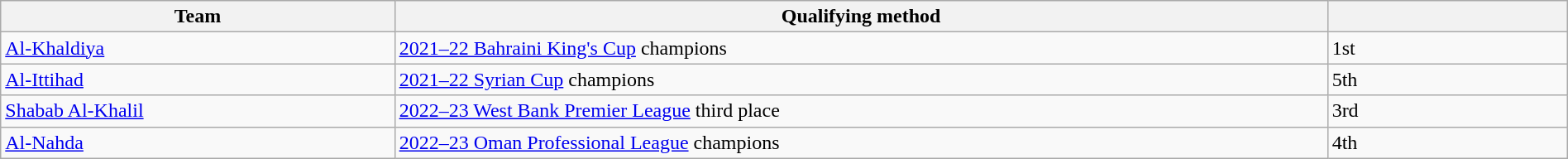<table class="wikitable" style="table-layout:fixed;width:100%;">
<tr>
<th width=25%>Team</th>
<th width=60%>Qualifying method</th>
<th width=15%> </th>
</tr>
<tr>
<td> <a href='#'>Al-Khaldiya</a></td>
<td><a href='#'>2021–22 Bahraini King's Cup</a> champions</td>
<td>1st</td>
</tr>
<tr>
<td> <a href='#'>Al-Ittihad</a></td>
<td><a href='#'>2021–22 Syrian Cup</a> champions</td>
<td>5th </td>
</tr>
<tr>
<td> <a href='#'>Shabab Al-Khalil</a></td>
<td><a href='#'>2022–23 West Bank Premier League</a> third place</td>
<td>3rd </td>
</tr>
<tr>
<td> <a href='#'>Al-Nahda</a></td>
<td><a href='#'>2022–23 Oman Professional League</a> champions</td>
<td>4th </td>
</tr>
</table>
